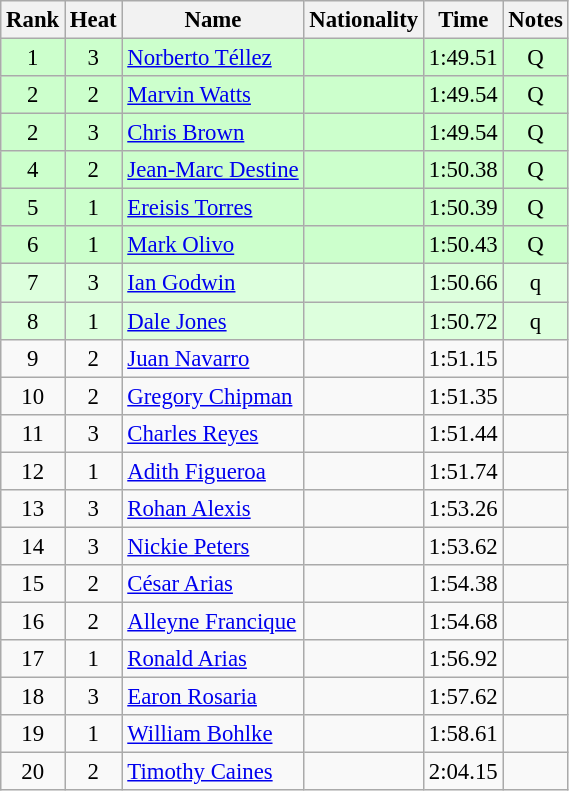<table class="wikitable sortable" style="text-align:center; font-size:95%">
<tr>
<th>Rank</th>
<th>Heat</th>
<th>Name</th>
<th>Nationality</th>
<th>Time</th>
<th>Notes</th>
</tr>
<tr bgcolor=ccffcc>
<td>1</td>
<td>3</td>
<td align=left><a href='#'>Norberto Téllez</a></td>
<td align=left></td>
<td>1:49.51</td>
<td>Q</td>
</tr>
<tr bgcolor=ccffcc>
<td>2</td>
<td>2</td>
<td align=left><a href='#'>Marvin Watts</a></td>
<td align=left></td>
<td>1:49.54</td>
<td>Q</td>
</tr>
<tr bgcolor=ccffcc>
<td>2</td>
<td>3</td>
<td align=left><a href='#'>Chris Brown</a></td>
<td align=left></td>
<td>1:49.54</td>
<td>Q</td>
</tr>
<tr bgcolor=ccffcc>
<td>4</td>
<td>2</td>
<td align=left><a href='#'>Jean-Marc Destine</a></td>
<td align=left></td>
<td>1:50.38</td>
<td>Q</td>
</tr>
<tr bgcolor=ccffcc>
<td>5</td>
<td>1</td>
<td align=left><a href='#'>Ereisis Torres</a></td>
<td align=left></td>
<td>1:50.39</td>
<td>Q</td>
</tr>
<tr bgcolor=ccffcc>
<td>6</td>
<td>1</td>
<td align=left><a href='#'>Mark Olivo</a></td>
<td align=left></td>
<td>1:50.43</td>
<td>Q</td>
</tr>
<tr bgcolor=ddffdd>
<td>7</td>
<td>3</td>
<td align=left><a href='#'>Ian Godwin</a></td>
<td align=left></td>
<td>1:50.66</td>
<td>q</td>
</tr>
<tr bgcolor=ddffdd>
<td>8</td>
<td>1</td>
<td align=left><a href='#'>Dale Jones</a></td>
<td align=left></td>
<td>1:50.72</td>
<td>q</td>
</tr>
<tr>
<td>9</td>
<td>2</td>
<td align=left><a href='#'>Juan Navarro</a></td>
<td align=left></td>
<td>1:51.15</td>
<td></td>
</tr>
<tr>
<td>10</td>
<td>2</td>
<td align=left><a href='#'>Gregory Chipman</a></td>
<td align=left></td>
<td>1:51.35</td>
<td></td>
</tr>
<tr>
<td>11</td>
<td>3</td>
<td align=left><a href='#'>Charles Reyes</a></td>
<td align=left></td>
<td>1:51.44</td>
<td></td>
</tr>
<tr>
<td>12</td>
<td>1</td>
<td align=left><a href='#'>Adith Figueroa</a></td>
<td align=left></td>
<td>1:51.74</td>
<td></td>
</tr>
<tr>
<td>13</td>
<td>3</td>
<td align=left><a href='#'>Rohan Alexis</a></td>
<td align=left></td>
<td>1:53.26</td>
<td></td>
</tr>
<tr>
<td>14</td>
<td>3</td>
<td align=left><a href='#'>Nickie Peters</a></td>
<td align=left></td>
<td>1:53.62</td>
<td></td>
</tr>
<tr>
<td>15</td>
<td>2</td>
<td align=left><a href='#'>César Arias</a></td>
<td align=left></td>
<td>1:54.38</td>
<td></td>
</tr>
<tr>
<td>16</td>
<td>2</td>
<td align=left><a href='#'>Alleyne Francique</a></td>
<td align=left></td>
<td>1:54.68</td>
<td></td>
</tr>
<tr>
<td>17</td>
<td>1</td>
<td align=left><a href='#'>Ronald Arias</a></td>
<td align=left></td>
<td>1:56.92</td>
<td></td>
</tr>
<tr>
<td>18</td>
<td>3</td>
<td align=left><a href='#'>Earon Rosaria</a></td>
<td align=left></td>
<td>1:57.62</td>
<td></td>
</tr>
<tr>
<td>19</td>
<td>1</td>
<td align=left><a href='#'>William Bohlke</a></td>
<td align=left></td>
<td>1:58.61</td>
<td></td>
</tr>
<tr>
<td>20</td>
<td>2</td>
<td align=left><a href='#'>Timothy Caines</a></td>
<td align=left></td>
<td>2:04.15</td>
<td></td>
</tr>
</table>
